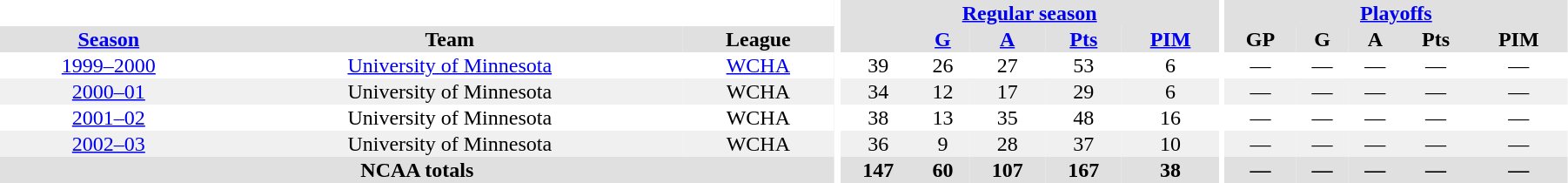<table border="0" cellpadding="1" cellspacing="0" style="text-align:center; width: 95%">
<tr bgcolor="#e0e0e0">
<th colspan="3" bgcolor="#ffffff"></th>
<th rowspan="97" bgcolor="#ffffff"></th>
<th colspan="5"><a href='#'>Regular season</a></th>
<th rowspan="97" bgcolor="#ffffff"></th>
<th colspan="5"><a href='#'>Playoffs</a></th>
</tr>
<tr bgcolor="#e0e0e0">
<th><a href='#'>Season</a></th>
<th>Team</th>
<th>League</th>
<th></th>
<th><a href='#'>G</a></th>
<th><a href='#'>A</a></th>
<th><a href='#'>Pts</a></th>
<th><a href='#'>PIM</a></th>
<th>GP</th>
<th>G</th>
<th>A</th>
<th>Pts</th>
<th>PIM</th>
</tr>
<tr>
<td><a href='#'>1999–2000</a></td>
<td><a href='#'>University of Minnesota</a></td>
<td><a href='#'>WCHA</a></td>
<td>39</td>
<td>26</td>
<td>27</td>
<td>53</td>
<td>6</td>
<td>—</td>
<td>—</td>
<td>—</td>
<td>—</td>
<td>—</td>
</tr>
<tr bgcolor="#f0f0f0">
<td><a href='#'>2000–01</a></td>
<td>University of Minnesota</td>
<td>WCHA</td>
<td>34</td>
<td>12</td>
<td>17</td>
<td>29</td>
<td>6</td>
<td>—</td>
<td>—</td>
<td>—</td>
<td>—</td>
<td>—</td>
</tr>
<tr>
<td><a href='#'>2001–02</a></td>
<td>University of Minnesota</td>
<td>WCHA</td>
<td>38</td>
<td>13</td>
<td>35</td>
<td>48</td>
<td>16</td>
<td>—</td>
<td>—</td>
<td>—</td>
<td>—</td>
<td>—</td>
</tr>
<tr bgcolor="#f0f0f0">
<td><a href='#'>2002–03</a></td>
<td>University of Minnesota</td>
<td>WCHA</td>
<td>36</td>
<td>9</td>
<td>28</td>
<td>37</td>
<td>10</td>
<td>—</td>
<td>—</td>
<td>—</td>
<td>—</td>
<td>—</td>
</tr>
<tr bgcolor="#e0e0e0">
<th colspan="3">NCAA totals</th>
<th>147</th>
<th>60</th>
<th>107</th>
<th>167</th>
<th>38</th>
<th>—</th>
<th>—</th>
<th>—</th>
<th>—</th>
<th>—</th>
</tr>
</table>
